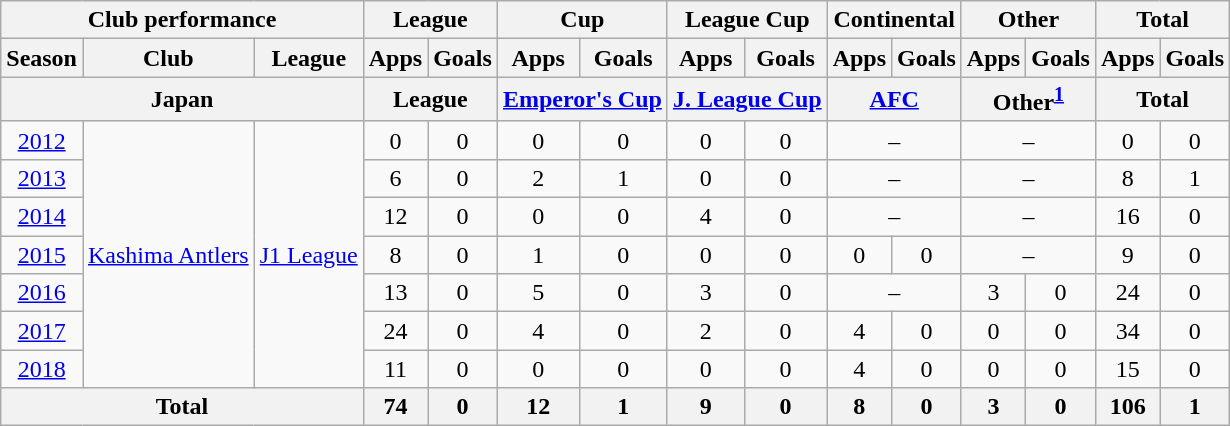<table class="wikitable" style="text-align:center;">
<tr>
<th colspan=3>Club performance</th>
<th colspan=2>League</th>
<th colspan=2>Cup</th>
<th colspan=2>League Cup</th>
<th colspan=2>Continental</th>
<th colspan=2>Other</th>
<th colspan=2>Total</th>
</tr>
<tr>
<th>Season</th>
<th>Club</th>
<th>League</th>
<th>Apps</th>
<th>Goals</th>
<th>Apps</th>
<th>Goals</th>
<th>Apps</th>
<th>Goals</th>
<th>Apps</th>
<th>Goals</th>
<th>Apps</th>
<th>Goals</th>
<th>Apps</th>
<th>Goals</th>
</tr>
<tr>
<th colspan=3>Japan</th>
<th colspan=2>League</th>
<th colspan=2><a href='#'>Emperor's Cup</a></th>
<th colspan=2><a href='#'>J. League Cup</a></th>
<th colspan=2><a href='#'>AFC</a></th>
<th colspan="2">Other<sup><a href='#'>1</a></sup></th>
<th colspan=2>Total</th>
</tr>
<tr>
<td><a href='#'>2012</a></td>
<td rowspan="7"><a href='#'>Kashima Antlers</a></td>
<td rowspan="7"><a href='#'>J1 League</a></td>
<td>0</td>
<td>0</td>
<td>0</td>
<td>0</td>
<td>0</td>
<td>0</td>
<td colspan="2">–</td>
<td colspan="2">–</td>
<td>0</td>
<td>0</td>
</tr>
<tr>
<td><a href='#'>2013</a></td>
<td>6</td>
<td>0</td>
<td>2</td>
<td>1</td>
<td>0</td>
<td>0</td>
<td colspan="2">–</td>
<td colspan="2">–</td>
<td>8</td>
<td>1</td>
</tr>
<tr>
<td><a href='#'>2014</a></td>
<td>12</td>
<td>0</td>
<td>0</td>
<td>0</td>
<td>4</td>
<td>0</td>
<td colspan="2">–</td>
<td colspan="2">–</td>
<td>16</td>
<td>0</td>
</tr>
<tr>
<td><a href='#'>2015</a></td>
<td>8</td>
<td>0</td>
<td>1</td>
<td>0</td>
<td>0</td>
<td>0</td>
<td>0</td>
<td>0</td>
<td colspan="2">–</td>
<td>9</td>
<td>0</td>
</tr>
<tr>
<td><a href='#'>2016</a></td>
<td>13</td>
<td>0</td>
<td>5</td>
<td>0</td>
<td>3</td>
<td>0</td>
<td colspan="2">–</td>
<td>3</td>
<td>0</td>
<td>24</td>
<td>0</td>
</tr>
<tr>
<td><a href='#'>2017</a></td>
<td>24</td>
<td>0</td>
<td>4</td>
<td>0</td>
<td>2</td>
<td>0</td>
<td>4</td>
<td>0</td>
<td>0</td>
<td>0</td>
<td>34</td>
<td>0</td>
</tr>
<tr>
<td><a href='#'>2018</a></td>
<td>11</td>
<td>0</td>
<td>0</td>
<td>0</td>
<td>0</td>
<td>0</td>
<td>4</td>
<td>0</td>
<td>0</td>
<td>0</td>
<td>15</td>
<td>0</td>
</tr>
<tr>
<th colspan=3>Total</th>
<th>74</th>
<th>0</th>
<th>12</th>
<th>1</th>
<th>9</th>
<th>0</th>
<th>8</th>
<th>0</th>
<th>3</th>
<th>0</th>
<th>106</th>
<th>1</th>
</tr>
</table>
